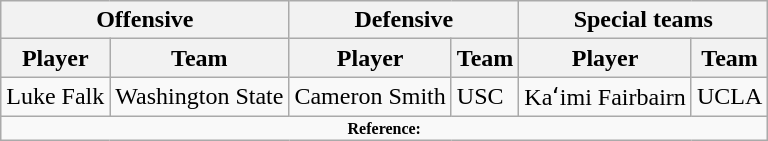<table class="wikitable">
<tr>
<th colspan="2">Offensive</th>
<th colspan="2">Defensive</th>
<th colspan="2">Special teams</th>
</tr>
<tr>
<th>Player</th>
<th>Team</th>
<th>Player</th>
<th>Team</th>
<th>Player</th>
<th>Team</th>
</tr>
<tr>
<td>Luke Falk</td>
<td>Washington State</td>
<td>Cameron Smith</td>
<td>USC</td>
<td>Kaʻimi Fairbairn</td>
<td>UCLA</td>
</tr>
<tr>
<td colspan="12"  style="font-size:8pt; text-align:center;"><strong>Reference:</strong></td>
</tr>
</table>
